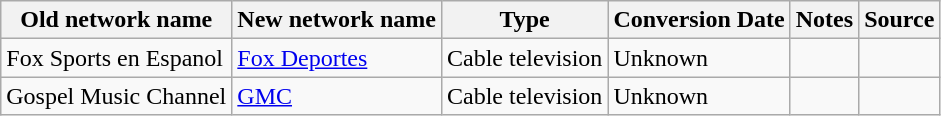<table class="wikitable">
<tr>
<th>Old network name</th>
<th>New network name</th>
<th>Type</th>
<th>Conversion Date</th>
<th>Notes</th>
<th>Source</th>
</tr>
<tr>
<td>Fox Sports en Espanol</td>
<td><a href='#'>Fox Deportes</a></td>
<td>Cable television</td>
<td>Unknown</td>
<td></td>
<td></td>
</tr>
<tr>
<td>Gospel Music Channel</td>
<td><a href='#'>GMC</a></td>
<td>Cable television</td>
<td>Unknown</td>
<td></td>
<td></td>
</tr>
</table>
